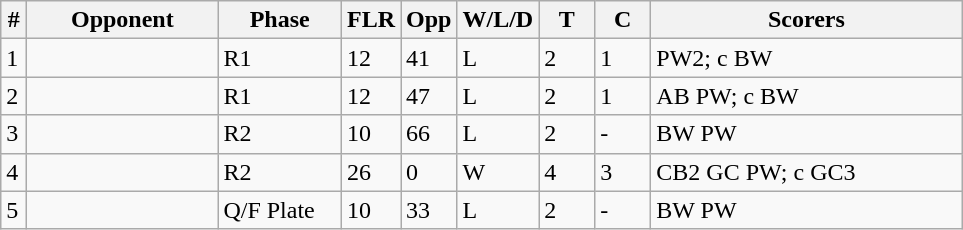<table class="wikitable sortable">
<tr>
<th width=10>#</th>
<th width=120>Opponent</th>
<th width=75>Phase</th>
<th width=30>FLR</th>
<th width=30>Opp</th>
<th width=45>W/L/D</th>
<th width=30>T</th>
<th width=30>C</th>
<th width=200>Scorers</th>
</tr>
<tr>
<td>1</td>
<td></td>
<td>R1</td>
<td>12</td>
<td>41</td>
<td>L</td>
<td>2</td>
<td>1</td>
<td>PW2; c BW</td>
</tr>
<tr>
<td>2</td>
<td></td>
<td>R1</td>
<td>12</td>
<td>47</td>
<td>L</td>
<td>2</td>
<td>1</td>
<td>AB PW; c BW</td>
</tr>
<tr>
<td>3</td>
<td></td>
<td>R2</td>
<td>10</td>
<td>66</td>
<td>L</td>
<td>2</td>
<td>-</td>
<td>BW PW</td>
</tr>
<tr>
<td>4</td>
<td></td>
<td>R2</td>
<td>26</td>
<td>0</td>
<td>W</td>
<td>4</td>
<td>3</td>
<td>CB2 GC PW; c GC3</td>
</tr>
<tr>
<td>5</td>
<td></td>
<td>Q/F Plate</td>
<td>10</td>
<td>33</td>
<td>L</td>
<td>2</td>
<td>-</td>
<td>BW PW</td>
</tr>
</table>
